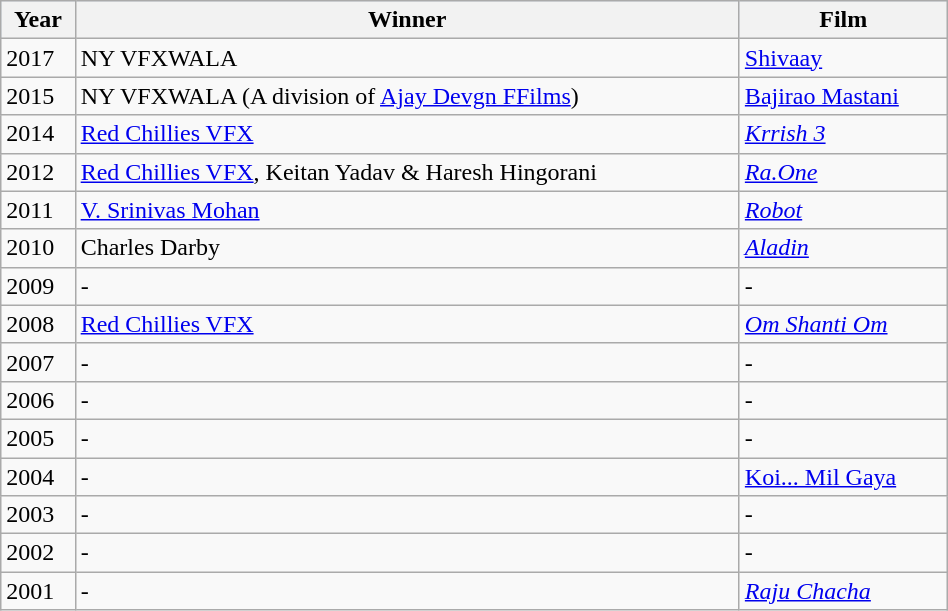<table class="wikitable" width="50%">
<tr bgcolor="#d1e4fd">
<th>Year</th>
<th>Winner</th>
<th>Film</th>
</tr>
<tr>
<td>2017</td>
<td>NY VFXWALA</td>
<td><a href='#'>Shivaay</a></td>
</tr>
<tr>
<td>2015</td>
<td>NY VFXWALA (A division of <a href='#'>Ajay Devgn FFilms</a>)</td>
<td><a href='#'>Bajirao Mastani</a></td>
</tr>
<tr>
<td>2014</td>
<td><a href='#'>Red Chillies VFX</a></td>
<td><em><a href='#'>Krrish 3</a></em></td>
</tr>
<tr>
<td>2012</td>
<td><a href='#'>Red Chillies VFX</a>, Keitan Yadav & Haresh Hingorani</td>
<td><em><a href='#'>Ra.One</a></em></td>
</tr>
<tr>
<td>2011</td>
<td><a href='#'>V. Srinivas Mohan</a></td>
<td><em><a href='#'>Robot</a></em> </td>
</tr>
<tr>
<td>2010</td>
<td>Charles Darby</td>
<td><em><a href='#'>Aladin</a></em> </td>
</tr>
<tr>
<td>2009</td>
<td>-</td>
<td>-</td>
</tr>
<tr>
<td>2008</td>
<td><a href='#'>Red Chillies VFX</a></td>
<td><em><a href='#'>Om Shanti Om</a></em></td>
</tr>
<tr>
<td>2007</td>
<td>-</td>
<td>-</td>
</tr>
<tr>
<td>2006</td>
<td>-</td>
<td>-</td>
</tr>
<tr>
<td>2005</td>
<td>-</td>
<td>-</td>
</tr>
<tr>
<td>2004</td>
<td>-</td>
<td><a href='#'>Koi... Mil Gaya</a></td>
</tr>
<tr>
<td>2003</td>
<td>-</td>
<td>-</td>
</tr>
<tr>
<td>2002</td>
<td>-</td>
<td>-</td>
</tr>
<tr>
<td>2001</td>
<td>-</td>
<td><em><a href='#'>Raju Chacha</a></em></td>
</tr>
</table>
